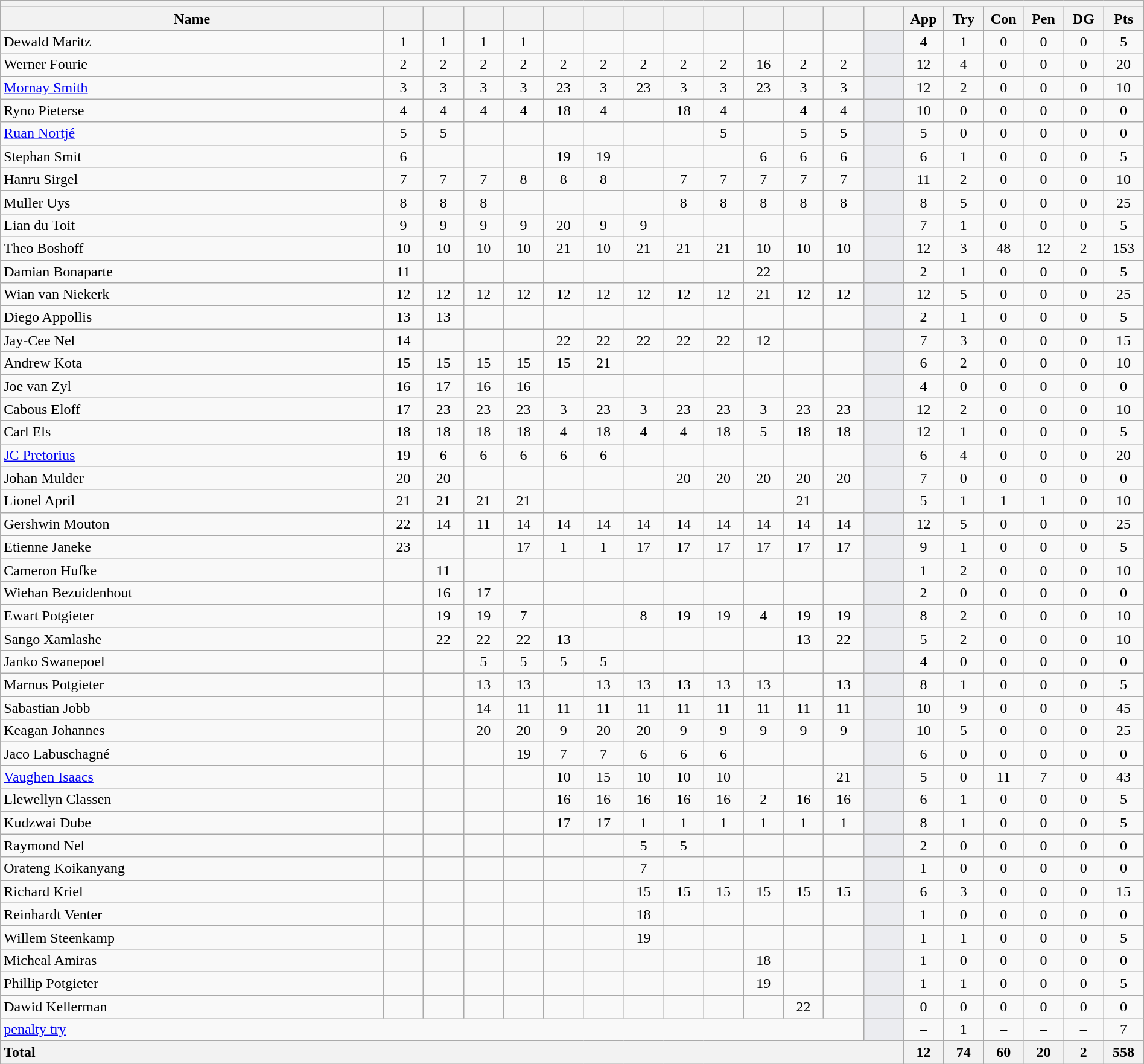<table class="wikitable collapsible collapsed" style="text-align:center; font-size:100%; width:100%">
<tr>
<th colspan="100%"></th>
</tr>
<tr>
<th style="width:33.5%;">Name</th>
<th style="width:3.5%;"></th>
<th style="width:3.5%;"></th>
<th style="width:3.5%;"></th>
<th style="width:3.5%;"></th>
<th style="width:3.5%;"></th>
<th style="width:3.5%;"></th>
<th style="width:3.5%;"></th>
<th style="width:3.5%;"></th>
<th style="width:3.5%;"></th>
<th style="width:3.5%;"></th>
<th style="width:3.5%;"></th>
<th style="width:3.5%;"></th>
<th style="width:3.5%;"></th>
<th style="width:3.5%;">App</th>
<th style="width:3.5%;">Try</th>
<th style="width:3.5%;">Con</th>
<th style="width:3.5%;">Pen</th>
<th style="width:3.5%;">DG</th>
<th style="width:3.5%;">Pts</th>
</tr>
<tr>
<td style="text-align:left;">Dewald Maritz</td>
<td>1</td>
<td>1</td>
<td>1</td>
<td>1</td>
<td></td>
<td></td>
<td></td>
<td></td>
<td></td>
<td></td>
<td></td>
<td></td>
<td style="background:#EBECF0;"></td>
<td>4</td>
<td>1</td>
<td>0</td>
<td>0</td>
<td>0</td>
<td>5</td>
</tr>
<tr>
<td style="text-align:left;">Werner Fourie</td>
<td>2</td>
<td>2</td>
<td>2</td>
<td>2</td>
<td>2</td>
<td>2</td>
<td>2</td>
<td>2</td>
<td>2</td>
<td>16 </td>
<td>2</td>
<td>2</td>
<td style="background:#EBECF0;"></td>
<td>12</td>
<td>4</td>
<td>0</td>
<td>0</td>
<td>0</td>
<td>20</td>
</tr>
<tr>
<td style="text-align:left;"><a href='#'>Mornay Smith</a></td>
<td>3</td>
<td>3</td>
<td>3</td>
<td>3</td>
<td>23 </td>
<td>3</td>
<td>23 </td>
<td>3</td>
<td>3</td>
<td>23 </td>
<td>3</td>
<td>3</td>
<td style="background:#EBECF0;"></td>
<td>12</td>
<td>2</td>
<td>0</td>
<td>0</td>
<td>0</td>
<td>10</td>
</tr>
<tr>
<td style="text-align:left;">Ryno Pieterse</td>
<td>4</td>
<td>4</td>
<td>4</td>
<td>4</td>
<td>18 </td>
<td>4</td>
<td></td>
<td>18 </td>
<td>4</td>
<td></td>
<td>4</td>
<td>4</td>
<td style="background:#EBECF0;"></td>
<td>10</td>
<td>0</td>
<td>0</td>
<td>0</td>
<td>0</td>
<td>0</td>
</tr>
<tr>
<td style="text-align:left;"><a href='#'>Ruan Nortjé</a></td>
<td>5</td>
<td>5</td>
<td></td>
<td></td>
<td></td>
<td></td>
<td></td>
<td></td>
<td>5</td>
<td></td>
<td>5</td>
<td>5</td>
<td style="background:#EBECF0;"></td>
<td>5</td>
<td>0</td>
<td>0</td>
<td>0</td>
<td>0</td>
<td>0</td>
</tr>
<tr>
<td style="text-align:left;">Stephan Smit</td>
<td>6</td>
<td></td>
<td></td>
<td></td>
<td>19 </td>
<td>19 </td>
<td></td>
<td></td>
<td></td>
<td>6</td>
<td>6</td>
<td>6</td>
<td style="background:#EBECF0;"></td>
<td>6</td>
<td>1</td>
<td>0</td>
<td>0</td>
<td>0</td>
<td>5</td>
</tr>
<tr>
<td style="text-align:left;">Hanru Sirgel</td>
<td>7</td>
<td>7</td>
<td>7</td>
<td>8</td>
<td>8</td>
<td>8</td>
<td></td>
<td>7</td>
<td>7</td>
<td>7</td>
<td>7</td>
<td>7</td>
<td style="background:#EBECF0;"></td>
<td>11</td>
<td>2</td>
<td>0</td>
<td>0</td>
<td>0</td>
<td>10</td>
</tr>
<tr>
<td style="text-align:left;">Muller Uys</td>
<td>8</td>
<td>8</td>
<td>8</td>
<td></td>
<td></td>
<td></td>
<td></td>
<td>8</td>
<td>8</td>
<td>8</td>
<td>8</td>
<td>8</td>
<td style="background:#EBECF0;"></td>
<td>8</td>
<td>5</td>
<td>0</td>
<td>0</td>
<td>0</td>
<td>25</td>
</tr>
<tr>
<td style="text-align:left;">Lian du Toit</td>
<td>9</td>
<td>9</td>
<td>9</td>
<td>9</td>
<td>20 </td>
<td>9</td>
<td>9</td>
<td></td>
<td></td>
<td></td>
<td></td>
<td></td>
<td style="background:#EBECF0;"></td>
<td>7</td>
<td>1</td>
<td>0</td>
<td>0</td>
<td>0</td>
<td>5</td>
</tr>
<tr>
<td style="text-align:left;">Theo Boshoff</td>
<td>10</td>
<td>10</td>
<td>10</td>
<td>10</td>
<td>21 </td>
<td>10</td>
<td>21 </td>
<td>21 </td>
<td>21 </td>
<td>10</td>
<td>10</td>
<td>10</td>
<td style="background:#EBECF0;"></td>
<td>12</td>
<td>3</td>
<td>48</td>
<td>12</td>
<td>2</td>
<td>153</td>
</tr>
<tr>
<td style="text-align:left;">Damian Bonaparte</td>
<td>11</td>
<td></td>
<td></td>
<td></td>
<td></td>
<td></td>
<td></td>
<td></td>
<td></td>
<td>22 </td>
<td></td>
<td></td>
<td style="background:#EBECF0;"></td>
<td>2</td>
<td>1</td>
<td>0</td>
<td>0</td>
<td>0</td>
<td>5</td>
</tr>
<tr>
<td style="text-align:left;">Wian van Niekerk</td>
<td>12</td>
<td>12</td>
<td>12</td>
<td>12</td>
<td>12</td>
<td>12</td>
<td>12</td>
<td>12</td>
<td>12</td>
<td>21 </td>
<td>12</td>
<td>12</td>
<td style="background:#EBECF0;"></td>
<td>12</td>
<td>5</td>
<td>0</td>
<td>0</td>
<td>0</td>
<td>25</td>
</tr>
<tr>
<td style="text-align:left;">Diego Appollis</td>
<td>13</td>
<td>13</td>
<td></td>
<td></td>
<td></td>
<td></td>
<td></td>
<td></td>
<td></td>
<td></td>
<td></td>
<td></td>
<td style="background:#EBECF0;"></td>
<td>2</td>
<td>1</td>
<td>0</td>
<td>0</td>
<td>0</td>
<td>5</td>
</tr>
<tr>
<td style="text-align:left;">Jay-Cee Nel</td>
<td>14</td>
<td></td>
<td></td>
<td></td>
<td>22 </td>
<td>22 </td>
<td>22 </td>
<td>22 </td>
<td>22 </td>
<td>12</td>
<td></td>
<td></td>
<td style="background:#EBECF0;"></td>
<td>7</td>
<td>3</td>
<td>0</td>
<td>0</td>
<td>0</td>
<td>15</td>
</tr>
<tr>
<td style="text-align:left;">Andrew Kota</td>
<td>15</td>
<td>15</td>
<td>15</td>
<td>15</td>
<td>15</td>
<td>21 </td>
<td></td>
<td></td>
<td></td>
<td></td>
<td></td>
<td></td>
<td style="background:#EBECF0;"></td>
<td>6</td>
<td>2</td>
<td>0</td>
<td>0</td>
<td>0</td>
<td>10</td>
</tr>
<tr>
<td style="text-align:left;">Joe van Zyl</td>
<td>16 </td>
<td>17 </td>
<td>16 </td>
<td>16 </td>
<td></td>
<td></td>
<td></td>
<td></td>
<td></td>
<td></td>
<td></td>
<td></td>
<td style="background:#EBECF0;"></td>
<td>4</td>
<td>0</td>
<td>0</td>
<td>0</td>
<td>0</td>
<td>0</td>
</tr>
<tr>
<td style="text-align:left;">Cabous Eloff</td>
<td>17 </td>
<td>23 </td>
<td>23 </td>
<td>23 </td>
<td>3</td>
<td>23 </td>
<td>3</td>
<td>23 </td>
<td>23 </td>
<td>3</td>
<td>23 </td>
<td>23 </td>
<td style="background:#EBECF0;"></td>
<td>12</td>
<td>2</td>
<td>0</td>
<td>0</td>
<td>0</td>
<td>10</td>
</tr>
<tr>
<td style="text-align:left;">Carl Els</td>
<td>18 </td>
<td>18 </td>
<td>18 </td>
<td>18 </td>
<td>4</td>
<td>18 </td>
<td>4</td>
<td>4</td>
<td>18 </td>
<td>5</td>
<td>18 </td>
<td>18 </td>
<td style="background:#EBECF0;"></td>
<td>12</td>
<td>1</td>
<td>0</td>
<td>0</td>
<td>0</td>
<td>5</td>
</tr>
<tr>
<td style="text-align:left;"><a href='#'>JC Pretorius</a></td>
<td>19 </td>
<td>6</td>
<td>6</td>
<td>6</td>
<td>6</td>
<td>6</td>
<td></td>
<td></td>
<td></td>
<td></td>
<td></td>
<td></td>
<td style="background:#EBECF0;"></td>
<td>6</td>
<td>4</td>
<td>0</td>
<td>0</td>
<td>0</td>
<td>20</td>
</tr>
<tr>
<td style="text-align:left;">Johan Mulder</td>
<td>20 </td>
<td>20 </td>
<td></td>
<td></td>
<td></td>
<td></td>
<td></td>
<td>20 </td>
<td>20 </td>
<td>20 </td>
<td>20 </td>
<td>20 </td>
<td style="background:#EBECF0;"></td>
<td>7</td>
<td>0</td>
<td>0</td>
<td>0</td>
<td>0</td>
<td>0</td>
</tr>
<tr>
<td style="text-align:left;">Lionel April</td>
<td>21 </td>
<td>21 </td>
<td>21 </td>
<td>21 </td>
<td></td>
<td></td>
<td></td>
<td></td>
<td></td>
<td></td>
<td>21 </td>
<td></td>
<td style="background:#EBECF0;"></td>
<td>5</td>
<td>1</td>
<td>1</td>
<td>1</td>
<td>0</td>
<td>10</td>
</tr>
<tr>
<td style="text-align:left;">Gershwin Mouton</td>
<td>22 </td>
<td>14</td>
<td>11</td>
<td>14</td>
<td>14</td>
<td>14</td>
<td>14</td>
<td>14</td>
<td>14</td>
<td>14</td>
<td>14</td>
<td>14</td>
<td style="background:#EBECF0;"></td>
<td>12</td>
<td>5</td>
<td>0</td>
<td>0</td>
<td>0</td>
<td>25</td>
</tr>
<tr>
<td style="text-align:left;">Etienne Janeke</td>
<td>23 </td>
<td></td>
<td></td>
<td>17 </td>
<td>1</td>
<td>1</td>
<td>17 </td>
<td>17 </td>
<td>17 </td>
<td>17 </td>
<td>17 </td>
<td>17</td>
<td style="background:#EBECF0;"></td>
<td>9</td>
<td>1</td>
<td>0</td>
<td>0</td>
<td>0</td>
<td>5</td>
</tr>
<tr>
<td style="text-align:left;">Cameron Hufke</td>
<td></td>
<td>11</td>
<td></td>
<td></td>
<td></td>
<td></td>
<td></td>
<td></td>
<td></td>
<td></td>
<td></td>
<td></td>
<td style="background:#EBECF0;"></td>
<td>1</td>
<td>2</td>
<td>0</td>
<td>0</td>
<td>0</td>
<td>10</td>
</tr>
<tr>
<td style="text-align:left;">Wiehan Bezuidenhout</td>
<td></td>
<td>16 </td>
<td>17 </td>
<td></td>
<td></td>
<td></td>
<td></td>
<td></td>
<td></td>
<td></td>
<td></td>
<td></td>
<td style="background:#EBECF0;"></td>
<td>2</td>
<td>0</td>
<td>0</td>
<td>0</td>
<td>0</td>
<td>0</td>
</tr>
<tr>
<td style="text-align:left;">Ewart Potgieter</td>
<td></td>
<td>19 </td>
<td>19 </td>
<td>7</td>
<td></td>
<td></td>
<td>8</td>
<td>19 </td>
<td>19 </td>
<td>4</td>
<td>19 </td>
<td>19</td>
<td style="background:#EBECF0;"></td>
<td>8</td>
<td>2</td>
<td>0</td>
<td>0</td>
<td>0</td>
<td>10</td>
</tr>
<tr>
<td style="text-align:left;">Sango Xamlashe</td>
<td></td>
<td>22 </td>
<td>22 </td>
<td>22 </td>
<td>13</td>
<td></td>
<td></td>
<td></td>
<td></td>
<td></td>
<td>13</td>
<td>22</td>
<td style="background:#EBECF0;"></td>
<td>5</td>
<td>2</td>
<td>0</td>
<td>0</td>
<td>0</td>
<td>10</td>
</tr>
<tr>
<td style="text-align:left;">Janko Swanepoel</td>
<td></td>
<td></td>
<td>5</td>
<td>5</td>
<td>5</td>
<td>5</td>
<td></td>
<td></td>
<td></td>
<td></td>
<td></td>
<td></td>
<td style="background:#EBECF0;"></td>
<td>4</td>
<td>0</td>
<td>0</td>
<td>0</td>
<td>0</td>
<td>0</td>
</tr>
<tr>
<td style="text-align:left;">Marnus Potgieter</td>
<td></td>
<td></td>
<td>13</td>
<td>13</td>
<td></td>
<td>13</td>
<td>13</td>
<td>13</td>
<td>13</td>
<td>13</td>
<td></td>
<td>13</td>
<td style="background:#EBECF0;"></td>
<td>8</td>
<td>1</td>
<td>0</td>
<td>0</td>
<td>0</td>
<td>5</td>
</tr>
<tr>
<td style="text-align:left;">Sabastian Jobb</td>
<td></td>
<td></td>
<td>14</td>
<td>11</td>
<td>11</td>
<td>11</td>
<td>11</td>
<td>11</td>
<td>11</td>
<td>11</td>
<td>11</td>
<td>11</td>
<td style="background:#EBECF0;"></td>
<td>10</td>
<td>9</td>
<td>0</td>
<td>0</td>
<td>0</td>
<td>45</td>
</tr>
<tr>
<td style="text-align:left;">Keagan Johannes</td>
<td></td>
<td></td>
<td>20 </td>
<td>20 </td>
<td>9</td>
<td>20 </td>
<td>20 </td>
<td>9</td>
<td>9</td>
<td>9</td>
<td>9</td>
<td>9</td>
<td style="background:#EBECF0;"></td>
<td>10</td>
<td>5</td>
<td>0</td>
<td>0</td>
<td>0</td>
<td>25</td>
</tr>
<tr>
<td style="text-align:left;">Jaco Labuschagné</td>
<td></td>
<td></td>
<td></td>
<td>19 </td>
<td>7</td>
<td>7</td>
<td>6</td>
<td>6</td>
<td>6</td>
<td></td>
<td></td>
<td></td>
<td style="background:#EBECF0;"></td>
<td>6</td>
<td>0</td>
<td>0</td>
<td>0</td>
<td>0</td>
<td>0</td>
</tr>
<tr>
<td style="text-align:left;"><a href='#'>Vaughen Isaacs</a></td>
<td></td>
<td></td>
<td></td>
<td></td>
<td>10</td>
<td>15</td>
<td>10</td>
<td>10</td>
<td>10</td>
<td></td>
<td></td>
<td>21</td>
<td style="background:#EBECF0;"></td>
<td>5</td>
<td>0</td>
<td>11</td>
<td>7</td>
<td>0</td>
<td>43</td>
</tr>
<tr>
<td style="text-align:left;">Llewellyn Classen</td>
<td></td>
<td></td>
<td></td>
<td></td>
<td>16 </td>
<td>16 </td>
<td>16 </td>
<td>16</td>
<td>16 </td>
<td>2</td>
<td>16 </td>
<td>16</td>
<td style="background:#EBECF0;"></td>
<td>6</td>
<td>1</td>
<td>0</td>
<td>0</td>
<td>0</td>
<td>5</td>
</tr>
<tr>
<td style="text-align:left;">Kudzwai Dube</td>
<td></td>
<td></td>
<td></td>
<td></td>
<td>17 </td>
<td>17 </td>
<td>1</td>
<td>1</td>
<td>1</td>
<td>1</td>
<td>1</td>
<td>1</td>
<td style="background:#EBECF0;"></td>
<td>8</td>
<td>1</td>
<td>0</td>
<td>0</td>
<td>0</td>
<td>5</td>
</tr>
<tr>
<td style="text-align:left;">Raymond Nel</td>
<td></td>
<td></td>
<td></td>
<td></td>
<td></td>
<td></td>
<td>5</td>
<td>5</td>
<td></td>
<td></td>
<td></td>
<td></td>
<td style="background:#EBECF0;"></td>
<td>2</td>
<td>0</td>
<td>0</td>
<td>0</td>
<td>0</td>
<td>0</td>
</tr>
<tr>
<td style="text-align:left;">Orateng Koikanyang</td>
<td></td>
<td></td>
<td></td>
<td></td>
<td></td>
<td></td>
<td>7</td>
<td></td>
<td></td>
<td></td>
<td></td>
<td></td>
<td style="background:#EBECF0;"></td>
<td>1</td>
<td>0</td>
<td>0</td>
<td>0</td>
<td>0</td>
<td>0</td>
</tr>
<tr>
<td style="text-align:left;">Richard Kriel</td>
<td></td>
<td></td>
<td></td>
<td></td>
<td></td>
<td></td>
<td>15</td>
<td>15</td>
<td>15</td>
<td>15</td>
<td>15</td>
<td>15</td>
<td style="background:#EBECF0;"></td>
<td>6</td>
<td>3</td>
<td>0</td>
<td>0</td>
<td>0</td>
<td>15</td>
</tr>
<tr>
<td style="text-align:left;">Reinhardt Venter</td>
<td></td>
<td></td>
<td></td>
<td></td>
<td></td>
<td></td>
<td>18 </td>
<td></td>
<td></td>
<td></td>
<td></td>
<td></td>
<td style="background:#EBECF0;"></td>
<td>1</td>
<td>0</td>
<td>0</td>
<td>0</td>
<td>0</td>
<td>0</td>
</tr>
<tr>
<td style="text-align:left;">Willem Steenkamp</td>
<td></td>
<td></td>
<td></td>
<td></td>
<td></td>
<td></td>
<td>19 </td>
<td></td>
<td></td>
<td></td>
<td></td>
<td></td>
<td style="background:#EBECF0;"></td>
<td>1</td>
<td>1</td>
<td>0</td>
<td>0</td>
<td>0</td>
<td>5</td>
</tr>
<tr>
<td style="text-align:left;">Micheal Amiras</td>
<td></td>
<td></td>
<td></td>
<td></td>
<td></td>
<td></td>
<td></td>
<td></td>
<td></td>
<td>18 </td>
<td></td>
<td></td>
<td style="background:#EBECF0;"></td>
<td>1</td>
<td>0</td>
<td>0</td>
<td>0</td>
<td>0</td>
<td>0</td>
</tr>
<tr>
<td style="text-align:left;">Phillip Potgieter</td>
<td></td>
<td></td>
<td></td>
<td></td>
<td></td>
<td></td>
<td></td>
<td></td>
<td></td>
<td>19 </td>
<td></td>
<td></td>
<td style="background:#EBECF0;"></td>
<td>1</td>
<td>1</td>
<td>0</td>
<td>0</td>
<td>0</td>
<td>5</td>
</tr>
<tr>
<td style="text-align:left;">Dawid Kellerman</td>
<td></td>
<td></td>
<td></td>
<td></td>
<td></td>
<td></td>
<td></td>
<td></td>
<td></td>
<td></td>
<td>22</td>
<td></td>
<td style="background:#EBECF0;"></td>
<td>0</td>
<td>0</td>
<td>0</td>
<td>0</td>
<td>0</td>
<td>0</td>
</tr>
<tr>
<td colspan="13" style="text-align:left;"><a href='#'>penalty try</a></td>
<td style="background:#EBECF0;"></td>
<td>–</td>
<td>1</td>
<td>–</td>
<td>–</td>
<td>–</td>
<td>7</td>
</tr>
<tr>
<th colspan="14" style="text-align:left;">Total</th>
<th>12</th>
<th>74</th>
<th>60</th>
<th>20</th>
<th>2</th>
<th>558</th>
</tr>
</table>
